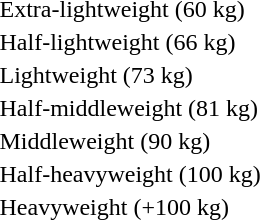<table>
<tr>
<td>Extra-lightweight (60 kg)</td>
<td></td>
<td></td>
<td></td>
</tr>
<tr>
<td rowspan=2>Half-lightweight (66 kg)</td>
<td rowspan=2></td>
<td rowspan=2></td>
<td></td>
</tr>
<tr>
<td></td>
</tr>
<tr>
<td>Lightweight (73 kg)</td>
<td></td>
<td></td>
<td></td>
</tr>
<tr>
<td rowspan=2>Half-middleweight (81 kg)</td>
<td rowspan=2></td>
<td rowspan=2></td>
<td></td>
</tr>
<tr>
<td></td>
</tr>
<tr>
<td rowspan=2>Middleweight (90 kg)</td>
<td rowspan=2></td>
<td rowspan=2></td>
<td></td>
</tr>
<tr>
<td></td>
</tr>
<tr>
<td>Half-heavyweight (100 kg)</td>
<td></td>
<td></td>
<td></td>
</tr>
<tr>
<td>Heavyweight (+100 kg)</td>
<td></td>
<td></td>
<td></td>
</tr>
</table>
